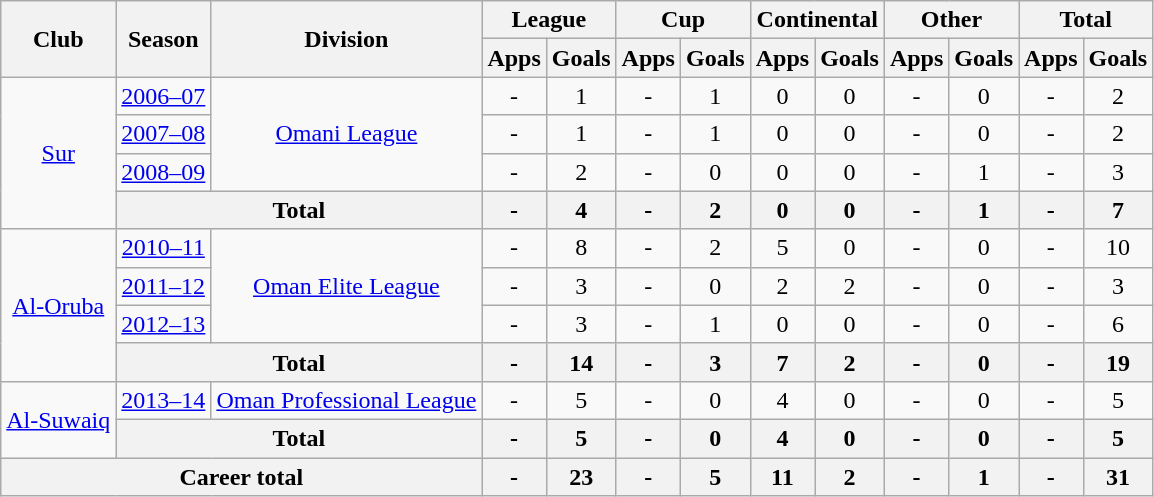<table class="wikitable" style="text-align: center;">
<tr>
<th rowspan="2">Club</th>
<th rowspan="2">Season</th>
<th rowspan="2">Division</th>
<th colspan="2">League</th>
<th colspan="2">Cup</th>
<th colspan="2">Continental</th>
<th colspan="2">Other</th>
<th colspan="2">Total</th>
</tr>
<tr>
<th>Apps</th>
<th>Goals</th>
<th>Apps</th>
<th>Goals</th>
<th>Apps</th>
<th>Goals</th>
<th>Apps</th>
<th>Goals</th>
<th>Apps</th>
<th>Goals</th>
</tr>
<tr>
<td rowspan="4"><a href='#'>Sur</a></td>
<td><a href='#'>2006–07</a></td>
<td rowspan="3"><a href='#'>Omani League</a></td>
<td>-</td>
<td>1</td>
<td>-</td>
<td>1</td>
<td>0</td>
<td>0</td>
<td>-</td>
<td>0</td>
<td>-</td>
<td>2</td>
</tr>
<tr>
<td><a href='#'>2007–08</a></td>
<td>-</td>
<td>1</td>
<td>-</td>
<td>1</td>
<td>0</td>
<td>0</td>
<td>-</td>
<td>0</td>
<td>-</td>
<td>2</td>
</tr>
<tr>
<td><a href='#'>2008–09</a></td>
<td>-</td>
<td>2</td>
<td>-</td>
<td>0</td>
<td>0</td>
<td>0</td>
<td>-</td>
<td>1</td>
<td>-</td>
<td>3</td>
</tr>
<tr>
<th colspan="2">Total</th>
<th>-</th>
<th>4</th>
<th>-</th>
<th>2</th>
<th>0</th>
<th>0</th>
<th>-</th>
<th>1</th>
<th>-</th>
<th>7</th>
</tr>
<tr>
<td rowspan="4"><a href='#'>Al-Oruba</a></td>
<td><a href='#'>2010–11</a></td>
<td rowspan="3"><a href='#'>Oman Elite League</a></td>
<td>-</td>
<td>8</td>
<td>-</td>
<td>2</td>
<td>5</td>
<td>0</td>
<td>-</td>
<td>0</td>
<td>-</td>
<td>10</td>
</tr>
<tr>
<td><a href='#'>2011–12</a></td>
<td>-</td>
<td>3</td>
<td>-</td>
<td>0</td>
<td>2</td>
<td>2</td>
<td>-</td>
<td>0</td>
<td>-</td>
<td>3</td>
</tr>
<tr>
<td><a href='#'>2012–13</a></td>
<td>-</td>
<td>3</td>
<td>-</td>
<td>1</td>
<td>0</td>
<td>0</td>
<td>-</td>
<td>0</td>
<td>-</td>
<td>6</td>
</tr>
<tr>
<th colspan="2">Total</th>
<th>-</th>
<th>14</th>
<th>-</th>
<th>3</th>
<th>7</th>
<th>2</th>
<th>-</th>
<th>0</th>
<th>-</th>
<th>19</th>
</tr>
<tr>
<td rowspan="2"><a href='#'>Al-Suwaiq</a></td>
<td><a href='#'>2013–14</a></td>
<td rowspan="1"><a href='#'>Oman Professional League</a></td>
<td>-</td>
<td>5</td>
<td>-</td>
<td>0</td>
<td>4</td>
<td>0</td>
<td>-</td>
<td>0</td>
<td>-</td>
<td>5</td>
</tr>
<tr>
<th colspan="2">Total</th>
<th>-</th>
<th>5</th>
<th>-</th>
<th>0</th>
<th>4</th>
<th>0</th>
<th>-</th>
<th>0</th>
<th>-</th>
<th>5</th>
</tr>
<tr>
<th colspan="3">Career total</th>
<th>-</th>
<th>23</th>
<th>-</th>
<th>5</th>
<th>11</th>
<th>2</th>
<th>-</th>
<th>1</th>
<th>-</th>
<th>31</th>
</tr>
</table>
